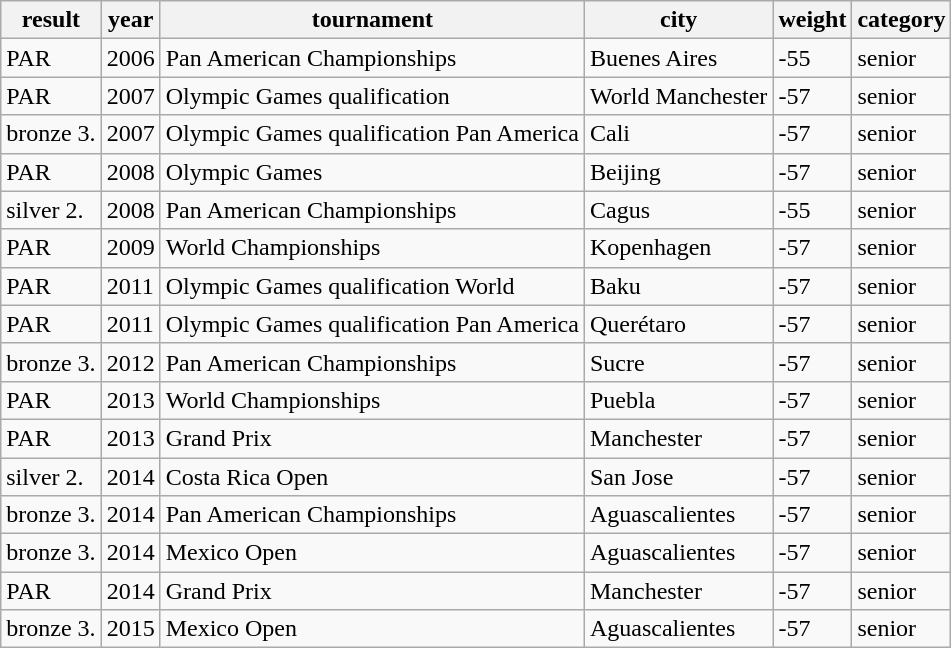<table class="wikitable">
<tr>
<th>result</th>
<th>year</th>
<th>tournament</th>
<th>city</th>
<th>weight</th>
<th>category</th>
</tr>
<tr>
<td>PAR</td>
<td>2006</td>
<td>Pan American Championships</td>
<td>Buenes Aires</td>
<td>-55</td>
<td>senior</td>
</tr>
<tr>
<td>PAR</td>
<td>2007</td>
<td>Olympic Games qualification</td>
<td>World Manchester</td>
<td>-57</td>
<td>senior</td>
</tr>
<tr>
<td>bronze 3.</td>
<td>2007</td>
<td>Olympic Games qualification Pan America</td>
<td>Cali</td>
<td>-57</td>
<td>senior</td>
</tr>
<tr>
<td>PAR</td>
<td>2008</td>
<td>Olympic Games</td>
<td>Beijing</td>
<td>-57</td>
<td>senior</td>
</tr>
<tr>
<td>silver 2.</td>
<td>2008</td>
<td>Pan American Championships</td>
<td>Cagus</td>
<td>-55</td>
<td>senior</td>
</tr>
<tr>
<td>PAR</td>
<td>2009</td>
<td>World Championships</td>
<td>Kopenhagen</td>
<td>-57</td>
<td>senior</td>
</tr>
<tr>
<td>PAR</td>
<td>2011</td>
<td>Olympic Games qualification World</td>
<td>Baku</td>
<td>-57</td>
<td>senior</td>
</tr>
<tr>
<td>PAR</td>
<td>2011</td>
<td>Olympic Games qualification Pan America</td>
<td>Querétaro</td>
<td>-57</td>
<td>senior</td>
</tr>
<tr>
<td>bronze 3.</td>
<td>2012</td>
<td>Pan American Championships</td>
<td>Sucre</td>
<td>-57</td>
<td>senior</td>
</tr>
<tr>
<td>PAR</td>
<td>2013</td>
<td>World Championships</td>
<td>Puebla</td>
<td>-57</td>
<td>senior</td>
</tr>
<tr>
<td>PAR</td>
<td>2013</td>
<td>Grand Prix</td>
<td>Manchester</td>
<td>-57</td>
<td>senior</td>
</tr>
<tr>
<td>silver 2.</td>
<td>2014</td>
<td>Costa Rica Open</td>
<td>San Jose</td>
<td>-57</td>
<td>senior</td>
</tr>
<tr>
<td>bronze 3.</td>
<td>2014</td>
<td>Pan American Championships</td>
<td>Aguascalientes</td>
<td>-57</td>
<td>senior</td>
</tr>
<tr>
<td>bronze 3.</td>
<td>2014</td>
<td>Mexico Open</td>
<td>Aguascalientes</td>
<td>-57</td>
<td>senior</td>
</tr>
<tr>
<td>PAR</td>
<td>2014</td>
<td>Grand Prix</td>
<td>Manchester</td>
<td>-57</td>
<td>senior</td>
</tr>
<tr>
<td>bronze 3.</td>
<td>2015</td>
<td>Mexico Open</td>
<td>Aguascalientes</td>
<td>-57</td>
<td>senior</td>
</tr>
</table>
